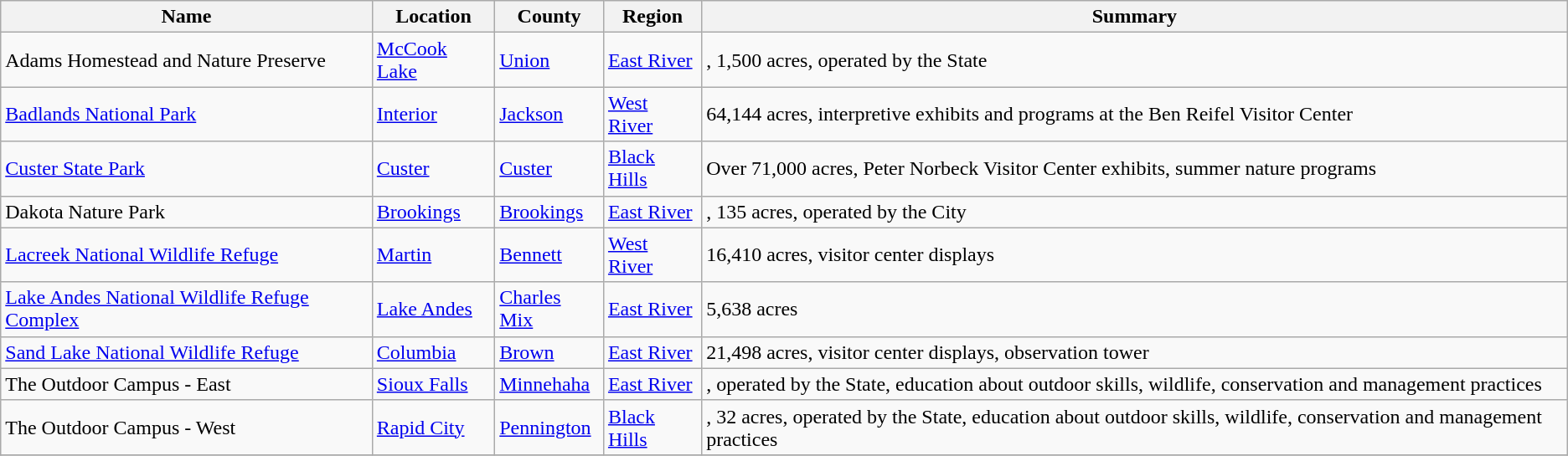<table class="wikitable sortable">
<tr>
<th>Name</th>
<th>Location</th>
<th>County</th>
<th>Region</th>
<th>Summary</th>
</tr>
<tr>
<td>Adams Homestead and Nature Preserve</td>
<td><a href='#'>McCook Lake</a></td>
<td><a href='#'>Union</a></td>
<td><a href='#'>East River</a></td>
<td>, 1,500 acres, operated by the State</td>
</tr>
<tr>
<td><a href='#'>Badlands National Park</a></td>
<td><a href='#'>Interior</a></td>
<td><a href='#'>Jackson</a></td>
<td><a href='#'>West River</a></td>
<td>64,144 acres, interpretive exhibits and programs at the Ben Reifel Visitor Center</td>
</tr>
<tr>
<td><a href='#'>Custer State Park</a></td>
<td><a href='#'>Custer</a></td>
<td><a href='#'>Custer</a></td>
<td><a href='#'>Black Hills</a></td>
<td>Over 71,000 acres, Peter Norbeck Visitor Center exhibits, summer nature programs</td>
</tr>
<tr>
<td>Dakota Nature Park</td>
<td><a href='#'>Brookings</a></td>
<td><a href='#'>Brookings</a></td>
<td><a href='#'>East River</a></td>
<td>, 135 acres, operated by the City</td>
</tr>
<tr>
<td><a href='#'>Lacreek National Wildlife Refuge</a></td>
<td><a href='#'>Martin</a></td>
<td><a href='#'>Bennett</a></td>
<td><a href='#'>West River</a></td>
<td>16,410 acres, visitor center displays</td>
</tr>
<tr>
<td><a href='#'>Lake Andes National Wildlife Refuge Complex</a></td>
<td><a href='#'>Lake Andes</a></td>
<td><a href='#'>Charles Mix</a></td>
<td><a href='#'>East River</a></td>
<td>5,638 acres</td>
</tr>
<tr>
<td><a href='#'>Sand Lake National Wildlife Refuge</a></td>
<td><a href='#'>Columbia</a></td>
<td><a href='#'>Brown</a></td>
<td><a href='#'>East River</a></td>
<td>21,498 acres, visitor center displays, observation tower</td>
</tr>
<tr>
<td>The Outdoor Campus - East</td>
<td><a href='#'>Sioux Falls</a></td>
<td><a href='#'>Minnehaha</a></td>
<td><a href='#'>East River</a></td>
<td>, operated by the State, education about outdoor skills, wildlife, conservation and management practices</td>
</tr>
<tr>
<td>The Outdoor Campus - West</td>
<td><a href='#'>Rapid City</a></td>
<td><a href='#'>Pennington</a></td>
<td><a href='#'>Black Hills</a></td>
<td>, 32 acres, operated by the State, education about outdoor skills, wildlife, conservation and management practices</td>
</tr>
<tr>
</tr>
</table>
